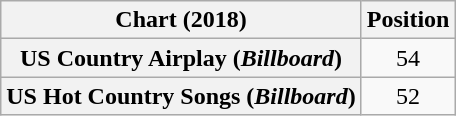<table class="wikitable sortable plainrowheaders" style="text-align:center">
<tr>
<th scope="col">Chart (2018)</th>
<th scope="col">Position</th>
</tr>
<tr>
<th scope="row">US Country Airplay (<em>Billboard</em>)</th>
<td>54</td>
</tr>
<tr>
<th scope="row">US Hot Country Songs (<em>Billboard</em>)</th>
<td>52</td>
</tr>
</table>
